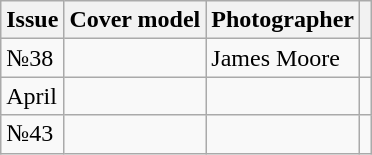<table class="sortable wikitable">
<tr>
<th>Issue</th>
<th>Cover model</th>
<th>Photographer</th>
<th></th>
</tr>
<tr>
<td>№38</td>
<td></td>
<td>James Moore</td>
<td></td>
</tr>
<tr>
<td>April</td>
<td></td>
<td></td>
<td></td>
</tr>
<tr>
<td>№43</td>
<td></td>
<td></td>
<td></td>
</tr>
</table>
